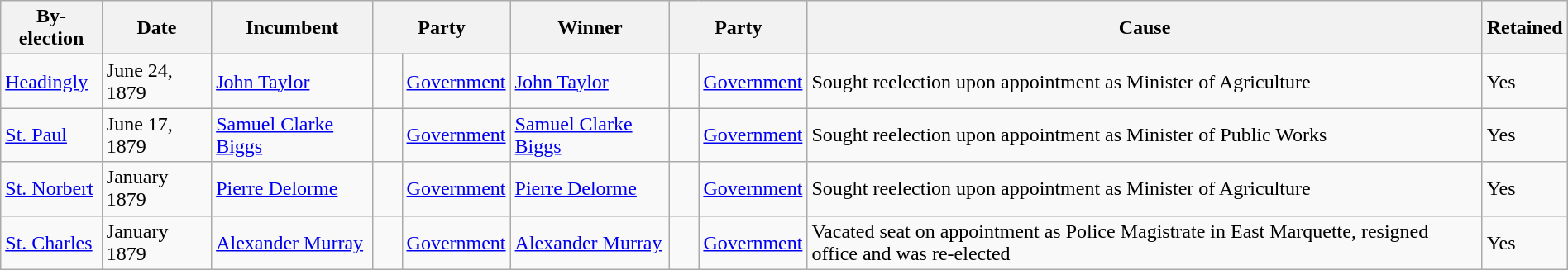<table class=wikitable style="width:100%">
<tr>
<th>By-election</th>
<th>Date</th>
<th>Incumbent</th>
<th colspan="2">Party</th>
<th>Winner</th>
<th colspan="2">Party</th>
<th>Cause</th>
<th>Retained</th>
</tr>
<tr>
<td><a href='#'>Headingly</a></td>
<td>June 24, 1879</td>
<td><a href='#'>John Taylor</a></td>
<td>    </td>
<td><a href='#'>Government</a></td>
<td><a href='#'>John Taylor</a></td>
<td>    </td>
<td><a href='#'>Government</a></td>
<td>Sought reelection upon appointment as Minister of Agriculture</td>
<td>Yes</td>
</tr>
<tr>
<td><a href='#'>St. Paul</a></td>
<td>June 17, 1879</td>
<td><a href='#'>Samuel Clarke Biggs</a></td>
<td>    </td>
<td><a href='#'>Government</a></td>
<td><a href='#'>Samuel Clarke Biggs</a></td>
<td>    </td>
<td><a href='#'>Government</a></td>
<td>Sought reelection upon appointment as Minister of Public Works</td>
<td>Yes</td>
</tr>
<tr>
<td><a href='#'>St. Norbert</a></td>
<td>January 1879</td>
<td><a href='#'>Pierre Delorme</a></td>
<td>    </td>
<td><a href='#'>Government</a></td>
<td><a href='#'>Pierre Delorme</a></td>
<td>    </td>
<td><a href='#'>Government</a></td>
<td>Sought reelection upon appointment as Minister of Agriculture</td>
<td>Yes</td>
</tr>
<tr>
<td><a href='#'>St. Charles</a></td>
<td>January 1879</td>
<td><a href='#'>Alexander Murray</a></td>
<td>    </td>
<td><a href='#'>Government</a></td>
<td><a href='#'>Alexander Murray</a></td>
<td>    </td>
<td><a href='#'>Government</a></td>
<td>Vacated seat on appointment as Police Magistrate in East Marquette, resigned office and was re-elected</td>
<td>Yes</td>
</tr>
</table>
